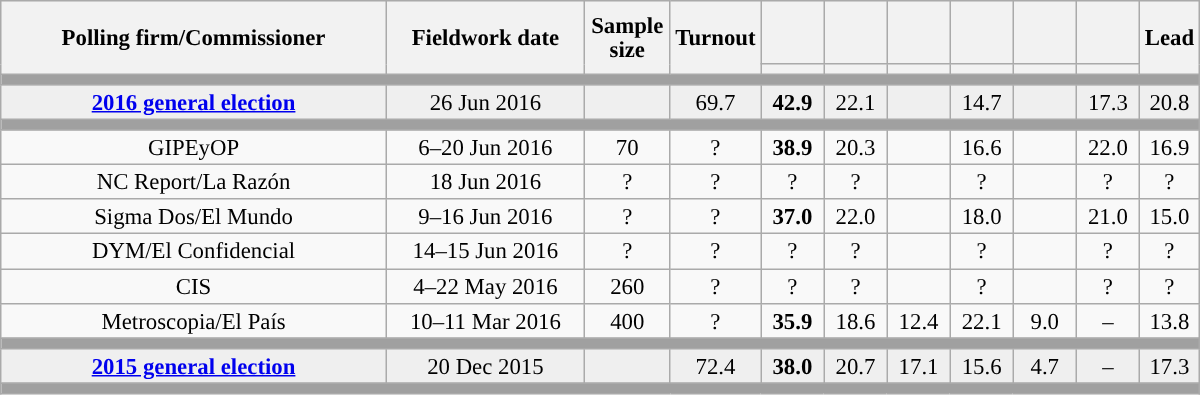<table class="wikitable collapsible collapsed" style="text-align:center; font-size:95%; line-height:16px;">
<tr style="height:42px; background-color:#E9E9E9">
<th style="width:250px;" rowspan="2">Polling firm/Commissioner</th>
<th style="width:125px;" rowspan="2">Fieldwork date</th>
<th style="width:50px;" rowspan="2">Sample size</th>
<th style="width:45px;" rowspan="2">Turnout</th>
<th style="width:35px;"></th>
<th style="width:35px;"></th>
<th style="width:35px;"></th>
<th style="width:35px;"></th>
<th style="width:35px;"></th>
<th style="width:35px;"></th>
<th style="width:30px;" rowspan="2">Lead</th>
</tr>
<tr>
<th style="color:inherit;background:"></th>
<th style="color:inherit;background:"></th>
<th style="color:inherit;background:"></th>
<th style="color:inherit;background:"></th>
<th style="color:inherit;background:"></th>
<th style="color:inherit;background:"></th>
</tr>
<tr>
<td colspan="11" style="background:#A0A0A0"></td>
</tr>
<tr style="background:#EFEFEF;">
<td><strong><a href='#'>2016 general election</a></strong></td>
<td>26 Jun 2016</td>
<td></td>
<td>69.7</td>
<td><strong>42.9</strong><br></td>
<td>22.1<br></td>
<td></td>
<td>14.7<br></td>
<td></td>
<td>17.3<br></td>
<td style="background:">20.8</td>
</tr>
<tr>
<td colspan="11" style="background:#A0A0A0"></td>
</tr>
<tr>
<td>GIPEyOP</td>
<td>6–20 Jun 2016</td>
<td>70</td>
<td>?</td>
<td><strong>38.9</strong><br></td>
<td>20.3<br></td>
<td></td>
<td>16.6<br></td>
<td></td>
<td>22.0<br></td>
<td style="background:">16.9</td>
</tr>
<tr>
<td>NC Report/La Razón</td>
<td>18 Jun 2016</td>
<td>?</td>
<td>?</td>
<td>?<br></td>
<td>?<br></td>
<td></td>
<td>?<br></td>
<td></td>
<td>?<br></td>
<td style="background:">?</td>
</tr>
<tr>
<td>Sigma Dos/El Mundo</td>
<td>9–16 Jun 2016</td>
<td>?</td>
<td>?</td>
<td><strong>37.0</strong><br></td>
<td>22.0<br></td>
<td></td>
<td>18.0<br></td>
<td></td>
<td>21.0<br></td>
<td style="background:">15.0</td>
</tr>
<tr>
<td>DYM/El Confidencial</td>
<td>14–15 Jun 2016</td>
<td>?</td>
<td>?</td>
<td>?<br></td>
<td>?<br></td>
<td></td>
<td>?<br></td>
<td></td>
<td>?<br></td>
<td style="background:">?</td>
</tr>
<tr>
<td>CIS</td>
<td>4–22 May 2016</td>
<td>260</td>
<td>?</td>
<td>?<br></td>
<td>?<br></td>
<td></td>
<td>?<br></td>
<td></td>
<td>?<br></td>
<td style="background:">?</td>
</tr>
<tr>
<td>Metroscopia/El País</td>
<td>10–11 Mar 2016</td>
<td>400</td>
<td>?</td>
<td><strong>35.9</strong><br></td>
<td>18.6<br></td>
<td>12.4<br></td>
<td>22.1<br></td>
<td>9.0<br></td>
<td>–</td>
<td style="background:">13.8</td>
</tr>
<tr>
<td colspan="11" style="background:#A0A0A0"></td>
</tr>
<tr style="background:#EFEFEF;">
<td><strong><a href='#'>2015 general election</a></strong></td>
<td>20 Dec 2015</td>
<td></td>
<td>72.4</td>
<td><strong>38.0</strong><br></td>
<td>20.7<br></td>
<td>17.1<br></td>
<td>15.6<br></td>
<td>4.7<br></td>
<td>–</td>
<td style="background:">17.3</td>
</tr>
<tr>
<td colspan="11" style="background:#A0A0A0"></td>
</tr>
</table>
